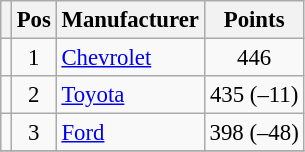<table class="wikitable" style="font-size: 95%;">
<tr>
<th></th>
<th>Pos</th>
<th>Manufacturer</th>
<th>Points</th>
</tr>
<tr>
<td align="left"></td>
<td style="text-align:center;">1</td>
<td><a href='#'>Chevrolet</a></td>
<td style="text-align:center;">446</td>
</tr>
<tr>
<td align="left"></td>
<td style="text-align:center;">2</td>
<td><a href='#'>Toyota</a></td>
<td style="text-align:center;">435 (–11)</td>
</tr>
<tr>
<td align="left"></td>
<td style="text-align:center;">3</td>
<td><a href='#'>Ford</a></td>
<td style="text-align:center;">398 (–48)</td>
</tr>
<tr class="sortbottom">
</tr>
</table>
